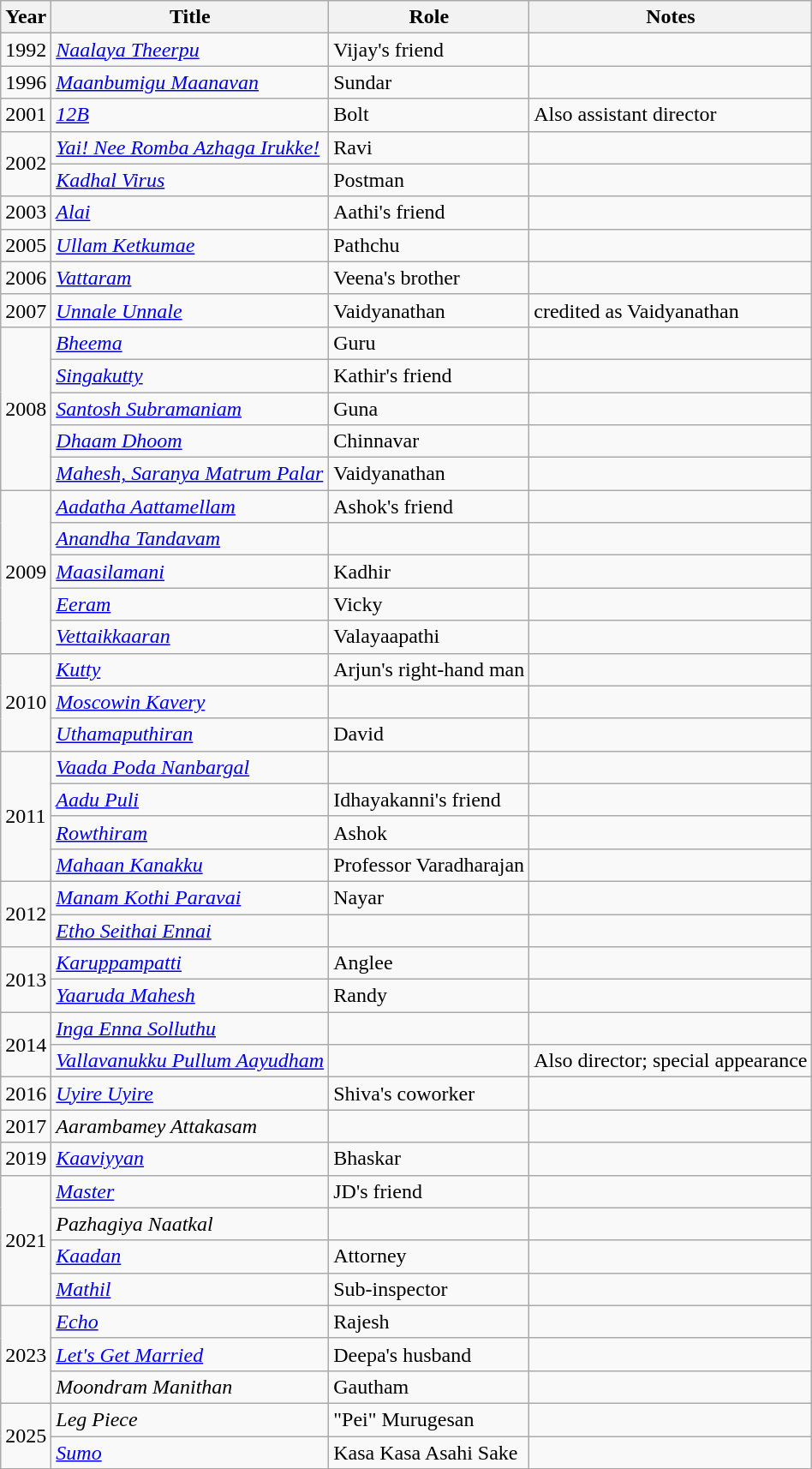<table class="wikitable">
<tr>
<th>Year</th>
<th>Title</th>
<th>Role</th>
<th>Notes</th>
</tr>
<tr>
<td rowspan="1">1992</td>
<td><em><a href='#'>Naalaya Theerpu</a></em></td>
<td>Vijay's friend</td>
<td></td>
</tr>
<tr>
<td rowspan="1">1996</td>
<td><em><a href='#'>Maanbumigu Maanavan</a></em></td>
<td>Sundar</td>
<td></td>
</tr>
<tr>
<td rowspan="1">2001</td>
<td><em><a href='#'>12B</a></em></td>
<td>Bolt</td>
<td>Also assistant director</td>
</tr>
<tr>
<td rowspan="2">2002</td>
<td><em><a href='#'>Yai! Nee Romba Azhaga Irukke!</a></em></td>
<td>Ravi</td>
<td></td>
</tr>
<tr>
<td><em><a href='#'>Kadhal Virus</a></em></td>
<td>Postman</td>
<td></td>
</tr>
<tr>
<td rowspan="1">2003</td>
<td><em><a href='#'>Alai</a></em></td>
<td>Aathi's friend</td>
<td></td>
</tr>
<tr>
<td rowspan="1">2005</td>
<td><em><a href='#'>Ullam Ketkumae</a></em></td>
<td>Pathchu</td>
<td></td>
</tr>
<tr>
<td rowspan="1">2006</td>
<td><em><a href='#'>Vattaram</a></em></td>
<td>Veena's brother</td>
<td></td>
</tr>
<tr>
<td rowspan="1">2007</td>
<td><em><a href='#'>Unnale Unnale</a></em></td>
<td>Vaidyanathan</td>
<td>credited as Vaidyanathan</td>
</tr>
<tr>
<td rowspan="5">2008</td>
<td><em><a href='#'>Bheema</a></em></td>
<td>Guru</td>
<td></td>
</tr>
<tr>
<td><em><a href='#'>Singakutty</a></em></td>
<td>Kathir's friend</td>
<td></td>
</tr>
<tr>
<td><em><a href='#'>Santosh Subramaniam</a></em></td>
<td>Guna</td>
<td></td>
</tr>
<tr>
<td><em><a href='#'>Dhaam Dhoom</a></em></td>
<td>Chinnavar</td>
<td></td>
</tr>
<tr>
<td><em><a href='#'>Mahesh, Saranya Matrum Palar</a></em></td>
<td>Vaidyanathan</td>
<td></td>
</tr>
<tr>
<td rowspan="5">2009</td>
<td><em><a href='#'>Aadatha Aattamellam</a></em></td>
<td>Ashok's friend</td>
<td></td>
</tr>
<tr>
<td><em><a href='#'>Anandha Tandavam</a></em></td>
<td></td>
<td></td>
</tr>
<tr>
<td><em><a href='#'>Maasilamani</a></em></td>
<td>Kadhir</td>
<td></td>
</tr>
<tr>
<td><em><a href='#'>Eeram</a></em></td>
<td>Vicky</td>
<td></td>
</tr>
<tr>
<td><em><a href='#'>Vettaikkaaran</a></em></td>
<td>Valayaapathi</td>
<td></td>
</tr>
<tr>
<td rowspan="3">2010</td>
<td><em><a href='#'>Kutty</a></em></td>
<td>Arjun's right-hand man</td>
<td></td>
</tr>
<tr>
<td><em><a href='#'>Moscowin Kavery</a></em></td>
<td></td>
<td></td>
</tr>
<tr>
<td><em><a href='#'>Uthamaputhiran</a></em></td>
<td>David</td>
<td></td>
</tr>
<tr>
<td rowspan="4">2011</td>
<td><em><a href='#'>Vaada Poda Nanbargal</a></em></td>
<td></td>
<td></td>
</tr>
<tr>
<td><em><a href='#'>Aadu Puli</a></em></td>
<td>Idhayakanni's friend</td>
<td></td>
</tr>
<tr>
<td><em><a href='#'>Rowthiram</a></em></td>
<td>Ashok</td>
<td></td>
</tr>
<tr>
<td><em><a href='#'>Mahaan Kanakku</a></em></td>
<td>Professor Varadharajan</td>
<td></td>
</tr>
<tr>
<td rowspan="2">2012</td>
<td><em><a href='#'>Manam Kothi Paravai</a></em></td>
<td>Nayar</td>
<td></td>
</tr>
<tr>
<td><em><a href='#'>Etho Seithai Ennai</a></em></td>
<td></td>
<td></td>
</tr>
<tr>
<td rowspan="2">2013</td>
<td><em><a href='#'>Karuppampatti</a></em></td>
<td>Anglee</td>
<td></td>
</tr>
<tr>
<td><em><a href='#'>Yaaruda Mahesh</a></em></td>
<td>Randy</td>
<td></td>
</tr>
<tr>
<td rowspan="2">2014</td>
<td><em><a href='#'>Inga Enna Solluthu</a></em></td>
<td></td>
<td></td>
</tr>
<tr>
<td><em><a href='#'>Vallavanukku Pullum Aayudham</a></em></td>
<td></td>
<td>Also director; special appearance</td>
</tr>
<tr>
<td>2016</td>
<td><em><a href='#'>Uyire Uyire</a></em></td>
<td>Shiva's coworker</td>
<td></td>
</tr>
<tr>
<td>2017</td>
<td><em>Aarambamey Attakasam</em></td>
<td></td>
<td></td>
</tr>
<tr>
<td>2019</td>
<td><em><a href='#'>Kaaviyyan</a></em></td>
<td>Bhaskar</td>
<td></td>
</tr>
<tr>
<td rowspan=4>2021</td>
<td><em><a href='#'>Master</a></em></td>
<td>JD's friend</td>
<td></td>
</tr>
<tr>
<td><em>Pazhagiya Naatkal</em></td>
<td></td>
<td></td>
</tr>
<tr>
<td><em><a href='#'>Kaadan</a></em></td>
<td>Attorney</td>
<td></td>
</tr>
<tr>
<td><em><a href='#'>Mathil</a></em></td>
<td>Sub-inspector</td>
<td></td>
</tr>
<tr>
<td rowspan=3>2023</td>
<td><em><a href='#'>Echo</a></em></td>
<td>Rajesh</td>
<td></td>
</tr>
<tr>
<td><em><a href='#'>Let's Get Married</a></em></td>
<td>Deepa's husband</td>
<td></td>
</tr>
<tr>
<td><em>Moondram Manithan</em></td>
<td>Gautham</td>
<td></td>
</tr>
<tr>
<td rowspan=2>2025</td>
<td><em>Leg Piece</em></td>
<td>"Pei" Murugesan</td>
<td></td>
</tr>
<tr>
<td><em><a href='#'>Sumo</a></em></td>
<td>Kasa Kasa Asahi Sake</td>
<td></td>
</tr>
<tr>
</tr>
</table>
